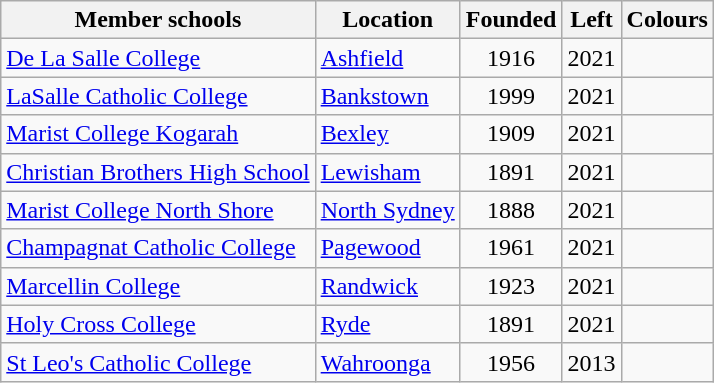<table class="wikitable sortable">
<tr>
<th>Member schools</th>
<th>Location</th>
<th>Founded</th>
<th>Left</th>
<th ! class="unsortable">Colours</th>
</tr>
<tr>
<td><a href='#'>De La Salle College</a></td>
<td><a href='#'>Ashfield</a></td>
<td align=center>1916</td>
<td align=center>2021</td>
<td></td>
</tr>
<tr>
<td><a href='#'>LaSalle Catholic College</a></td>
<td><a href='#'>Bankstown</a></td>
<td align=center>1999</td>
<td align=center>2021</td>
<td></td>
</tr>
<tr>
<td><a href='#'>Marist College Kogarah</a></td>
<td><a href='#'>Bexley</a></td>
<td align=center>1909</td>
<td align=center>2021</td>
<td></td>
</tr>
<tr>
<td><a href='#'>Christian Brothers High School</a></td>
<td><a href='#'>Lewisham</a></td>
<td align=center>1891</td>
<td align=center>2021</td>
<td></td>
</tr>
<tr>
<td><a href='#'>Marist College North Shore</a></td>
<td><a href='#'>North Sydney</a></td>
<td align=center>1888</td>
<td align=center>2021</td>
<td></td>
</tr>
<tr>
<td><a href='#'>Champagnat Catholic College</a></td>
<td><a href='#'>Pagewood</a></td>
<td align=center>1961</td>
<td align=center>2021</td>
<td></td>
</tr>
<tr>
<td><a href='#'>Marcellin College</a></td>
<td><a href='#'>Randwick</a></td>
<td align=center>1923</td>
<td align=center>2021</td>
<td></td>
</tr>
<tr>
<td><a href='#'>Holy Cross College</a></td>
<td><a href='#'>Ryde</a></td>
<td align=center>1891</td>
<td align=center>2021</td>
<td></td>
</tr>
<tr>
<td><a href='#'>St Leo's Catholic College</a></td>
<td><a href='#'>Wahroonga</a></td>
<td align=center>1956</td>
<td align=center>2013</td>
<td></td>
</tr>
</table>
